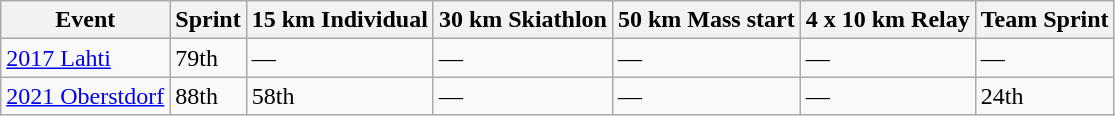<table class="wikitable">
<tr>
<th>Event</th>
<th>Sprint</th>
<th>15 km Individual</th>
<th>30 km Skiathlon</th>
<th>50 km Mass start</th>
<th>4 x 10 km Relay</th>
<th>Team Sprint</th>
</tr>
<tr>
<td> <a href='#'>2017 Lahti</a></td>
<td>79th</td>
<td>—</td>
<td>—</td>
<td>—</td>
<td>—</td>
<td>—</td>
</tr>
<tr>
<td> <a href='#'>2021 Oberstdorf</a></td>
<td>88th</td>
<td>58th</td>
<td>—</td>
<td>—</td>
<td>—</td>
<td>24th</td>
</tr>
</table>
